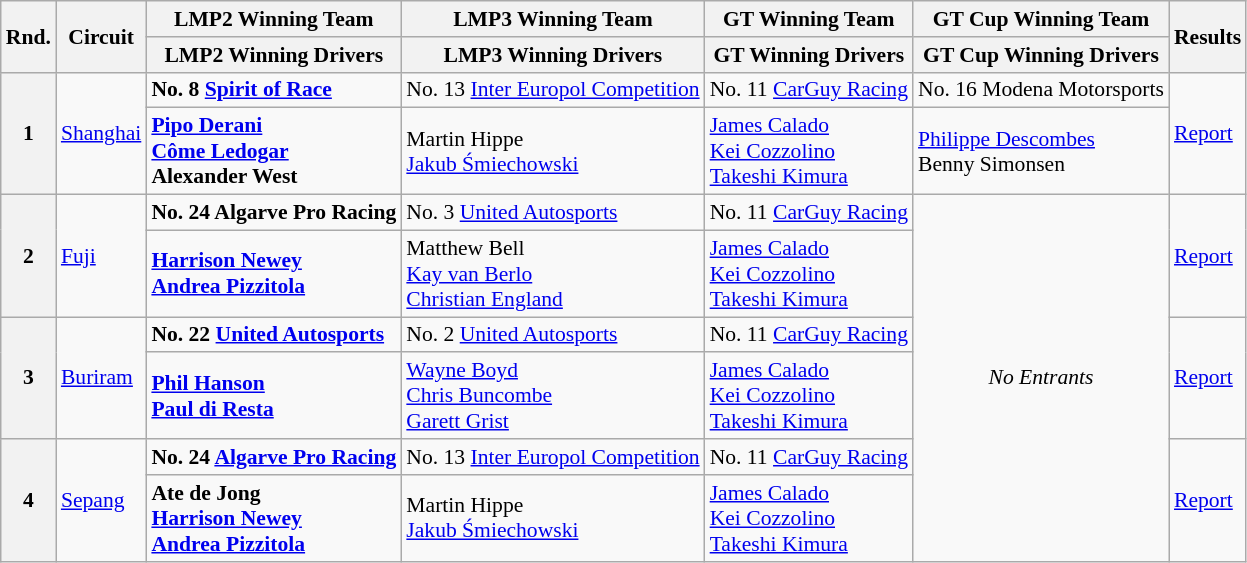<table class="wikitable" style="font-size: 90%;">
<tr>
<th rowspan=2>Rnd.</th>
<th rowspan=2>Circuit</th>
<th>LMP2 Winning Team</th>
<th>LMP3 Winning Team</th>
<th>GT Winning Team</th>
<th>GT Cup Winning Team</th>
<th rowspan=2>Results</th>
</tr>
<tr>
<th>LMP2 Winning Drivers</th>
<th>LMP3 Winning Drivers</th>
<th>GT Winning Drivers</th>
<th>GT Cup Winning Drivers</th>
</tr>
<tr>
<th rowspan=2>1</th>
<td rowspan=2> <a href='#'>Shanghai</a></td>
<td><strong> No. 8 <a href='#'>Spirit of Race</a></strong></td>
<td> No. 13 <a href='#'>Inter Europol Competition</a></td>
<td> No. 11 <a href='#'>CarGuy Racing</a></td>
<td> No. 16 Modena Motorsports</td>
<td rowspan=2><a href='#'>Report</a></td>
</tr>
<tr>
<td><strong> <a href='#'>Pipo Derani</a><br> <a href='#'>Côme Ledogar</a><br> Alexander West</strong></td>
<td> Martin Hippe<br> <a href='#'>Jakub Śmiechowski</a></td>
<td> <a href='#'>James Calado</a><br> <a href='#'>Kei Cozzolino</a><br> <a href='#'>Takeshi Kimura</a></td>
<td> <a href='#'>Philippe Descombes</a><br> Benny Simonsen</td>
</tr>
<tr>
<th rowspan=2>2</th>
<td rowspan=2> <a href='#'>Fuji</a></td>
<td><strong> No. 24 Algarve Pro Racing</strong></td>
<td> No. 3 <a href='#'>United Autosports</a></td>
<td> No. 11 <a href='#'>CarGuy Racing</a></td>
<td rowspan=6 align=center><em>No Entrants</em></td>
<td rowspan=2><a href='#'>Report</a></td>
</tr>
<tr>
<td><strong> <a href='#'>Harrison Newey</a><br> <a href='#'>Andrea Pizzitola</a></strong></td>
<td> Matthew Bell<br> <a href='#'>Kay van Berlo</a><br> <a href='#'>Christian England</a></td>
<td> <a href='#'>James Calado</a><br> <a href='#'>Kei Cozzolino</a><br> <a href='#'>Takeshi Kimura</a></td>
</tr>
<tr>
<th rowspan=2>3</th>
<td rowspan=2> <a href='#'>Buriram</a></td>
<td><strong> No. 22 <a href='#'>United Autosports</a></strong></td>
<td> No. 2 <a href='#'>United Autosports</a></td>
<td> No. 11 <a href='#'>CarGuy Racing</a></td>
<td rowspan=2><a href='#'>Report</a></td>
</tr>
<tr>
<td><strong> <a href='#'>Phil Hanson</a><br> <a href='#'>Paul di Resta</a></strong></td>
<td> <a href='#'>Wayne Boyd</a><br> <a href='#'>Chris Buncombe</a><br> <a href='#'>Garett Grist</a></td>
<td> <a href='#'>James Calado</a><br> <a href='#'>Kei Cozzolino</a><br> <a href='#'>Takeshi Kimura</a></td>
</tr>
<tr>
<th rowspan=2>4</th>
<td rowspan=2> <a href='#'>Sepang</a></td>
<td><strong> No. 24 <a href='#'>Algarve Pro Racing</a></strong></td>
<td> No. 13 <a href='#'>Inter Europol Competition</a></td>
<td> No. 11 <a href='#'>CarGuy Racing</a></td>
<td rowspan=2><a href='#'>Report</a></td>
</tr>
<tr>
<td><strong> Ate de Jong<br> <a href='#'>Harrison Newey</a><br> <a href='#'>Andrea Pizzitola</a></strong></td>
<td> Martin Hippe<br> <a href='#'>Jakub Śmiechowski</a></td>
<td> <a href='#'>James Calado</a><br> <a href='#'>Kei Cozzolino</a><br> <a href='#'>Takeshi Kimura</a></td>
</tr>
</table>
